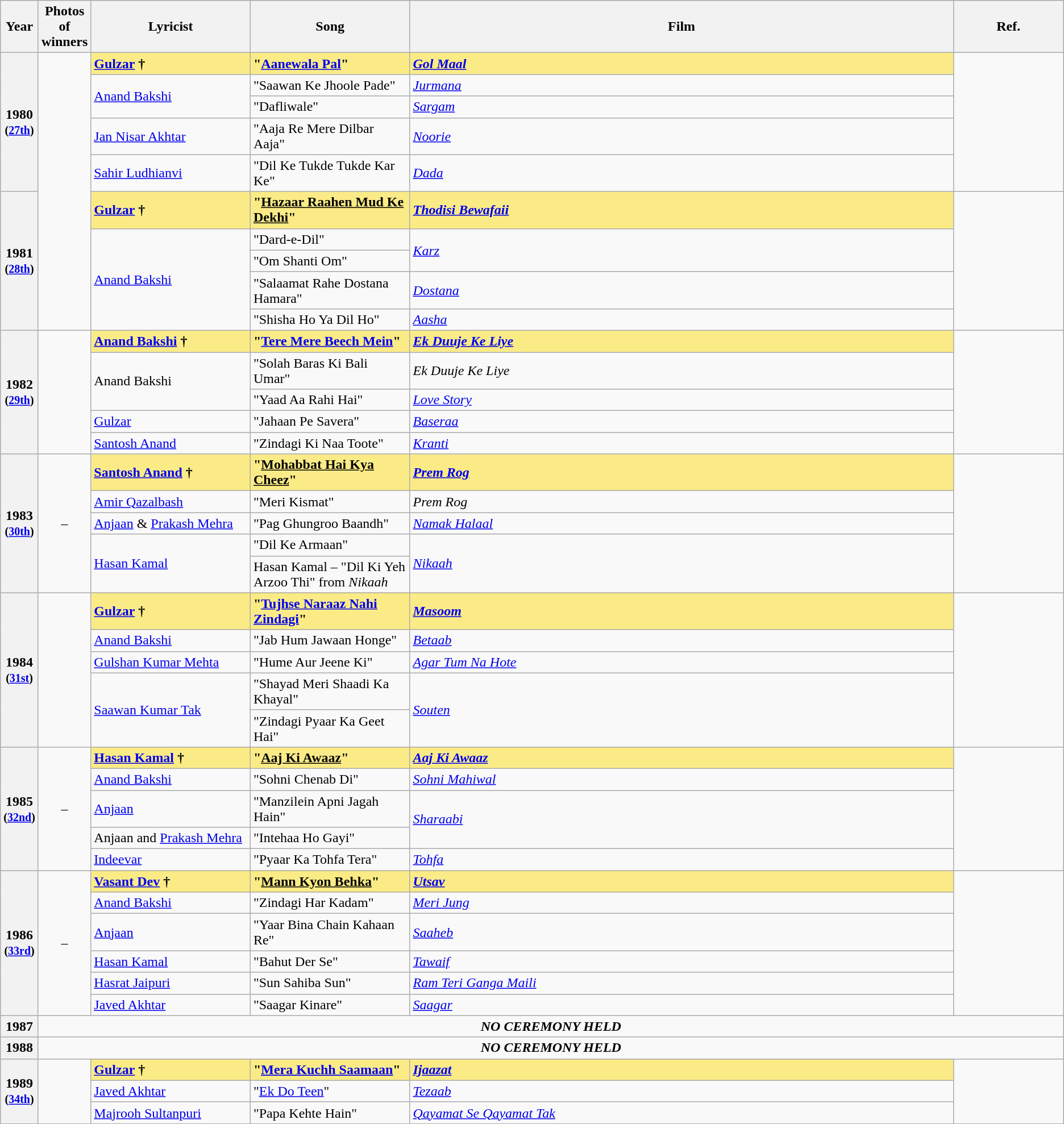<table class="wikitable sortable" style="text-align:left;">
<tr>
<th scope="col" style="width:3%; text-align:center;">Year</th>
<th scope="col" style="width:3%;text-align:center;">Photos of winners</th>
<th scope="col" style="width:15%;text-align:center;">Lyricist</th>
<th scope="col" style="width:15%;text-align:center;">Song</th>
<th>Film</th>
<th>Ref.</th>
</tr>
<tr>
<th rowspan="5" scope="row" style="text-align:center">1980<br><small>(<a href='#'>27th</a>)</small></th>
<td rowspan="10" style="text-align:center"></td>
<td style="background:#FAEB86;"><strong><a href='#'>Gulzar</a></strong> <strong>†</strong></td>
<td style="background:#FAEB86;"><strong>"<a href='#'>Aanewala Pal</a>"</strong></td>
<td style="background:#FAEB86;"><strong><em><a href='#'>Gol Maal</a></em></strong></td>
<td rowspan="5"></td>
</tr>
<tr>
<td rowspan="2"><a href='#'>Anand Bakshi</a></td>
<td>"Saawan Ke Jhoole Pade"</td>
<td><em><a href='#'>Jurmana</a></em></td>
</tr>
<tr>
<td>"Dafliwale"</td>
<td><em><a href='#'>Sargam</a></em></td>
</tr>
<tr>
<td><a href='#'>Jan Nisar Akhtar</a></td>
<td>"Aaja Re Mere Dilbar Aaja"</td>
<td><em><a href='#'>Noorie</a></em></td>
</tr>
<tr>
<td><a href='#'>Sahir Ludhianvi</a></td>
<td>"Dil Ke Tukde Tukde Kar Ke"</td>
<td><em><a href='#'>Dada</a></em></td>
</tr>
<tr>
<th rowspan="5" scope="row" style="text-align:center">1981<br><small>(<a href='#'>28th</a>)</small></th>
<td style="background:#FAEB86;"><strong><a href='#'>Gulzar</a></strong> <strong>†</strong></td>
<td style="background:#FAEB86;"><strong>"<u>Hazaar Raahen Mud Ke Dekhi</u>"</strong></td>
<td style="background:#FAEB86;"><em><a href='#'><strong>Thodisi Bewafaii</strong></a></em></td>
<td rowspan="5"></td>
</tr>
<tr>
<td rowspan="4"><a href='#'>Anand Bakshi</a></td>
<td>"Dard-e-Dil"</td>
<td rowspan="2"><em><a href='#'>Karz</a></em></td>
</tr>
<tr>
<td>"Om Shanti Om"</td>
</tr>
<tr>
<td>"Salaamat Rahe Dostana Hamara"</td>
<td><em><a href='#'>Dostana</a></em></td>
</tr>
<tr>
<td>"Shisha Ho Ya Dil Ho"</td>
<td><em><a href='#'>Aasha</a></em></td>
</tr>
<tr>
<th rowspan="5" scope="row" style="text-align:center">1982<br><small>(<a href='#'>29th</a>)</small></th>
<td rowspan="5"></td>
<td style="background:#FAEB86;"><a href='#'><strong>Anand Bakshi</strong></a> <strong>†</strong></td>
<td style="background:#FAEB86;"><strong>"<a href='#'>Tere Mere Beech Mein</a>"</strong></td>
<td style="background:#FAEB86;"><em><a href='#'><strong>Ek Duuje Ke Liye</strong></a></em></td>
<td rowspan="5"></td>
</tr>
<tr>
<td rowspan="2">Anand Bakshi</td>
<td>"Solah Baras Ki Bali Umar"</td>
<td><em>Ek Duuje Ke Liye</em></td>
</tr>
<tr>
<td>"Yaad Aa Rahi Hai"</td>
<td><em><a href='#'>Love Story</a></em></td>
</tr>
<tr>
<td><a href='#'>Gulzar</a></td>
<td>"Jahaan Pe Savera"</td>
<td><em><a href='#'>Baseraa</a></em></td>
</tr>
<tr>
<td><a href='#'>Santosh Anand</a></td>
<td>"Zindagi Ki Naa Toote"</td>
<td><em><a href='#'>Kranti</a></em></td>
</tr>
<tr>
<th rowspan="5" scope="row" style="text-align:center">1983<br><small>(<a href='#'>30th</a>)</small></th>
<td rowspan="5" style="text-align:center">–</td>
<td style="background:#FAEB86;"><strong><a href='#'>Santosh Anand</a></strong> <strong>†</strong></td>
<td style="background:#FAEB86;"><strong>"<u>Mohabbat Hai Kya Cheez</u>"</strong></td>
<td style="background:#FAEB86;"><strong><em><a href='#'>Prem Rog</a></em></strong></td>
<td rowspan="5"></td>
</tr>
<tr>
<td><a href='#'>Amir Qazalbash</a></td>
<td>"Meri Kismat"</td>
<td><em>Prem Rog</em></td>
</tr>
<tr>
<td><a href='#'>Anjaan</a> & <a href='#'>Prakash Mehra</a></td>
<td>"Pag Ghungroo Baandh"</td>
<td><em><a href='#'>Namak Halaal</a></em></td>
</tr>
<tr>
<td rowspan="2"><a href='#'>Hasan Kamal</a></td>
<td>"Dil Ke Armaan"</td>
<td rowspan="2"><em><a href='#'>Nikaah</a></em></td>
</tr>
<tr>
<td>Hasan Kamal – "Dil Ki Yeh Arzoo Thi" from <em>Nikaah</em></td>
</tr>
<tr>
<th rowspan="5" scope="row" style="text-align:center">1984<br><small>(<a href='#'>31st</a>)</small></th>
<td rowspan="5" style="text-align:center"></td>
<td style="background:#FAEB86;"><strong><a href='#'>Gulzar</a></strong> <strong>†</strong></td>
<td style="background:#FAEB86;"><strong>"<a href='#'>Tujhse Naraaz Nahi Zindagi</a>"</strong></td>
<td style="background:#FAEB86;"><strong><em><a href='#'>Masoom</a></em></strong></td>
<td rowspan="5"></td>
</tr>
<tr>
<td><a href='#'>Anand Bakshi</a></td>
<td>"Jab Hum Jawaan Honge"</td>
<td><em><a href='#'>Betaab</a></em></td>
</tr>
<tr>
<td><a href='#'>Gulshan Kumar Mehta</a></td>
<td>"Hume Aur Jeene Ki"</td>
<td><em><a href='#'>Agar Tum Na Hote</a></em></td>
</tr>
<tr>
<td rowspan="2"><a href='#'>Saawan Kumar Tak</a></td>
<td>"Shayad Meri Shaadi Ka Khayal"</td>
<td rowspan="2"><em><a href='#'>Souten</a></em></td>
</tr>
<tr>
<td>"Zindagi Pyaar Ka Geet Hai"</td>
</tr>
<tr>
<th rowspan="5" scope="row" style="text-align:center">1985<br><small>(<a href='#'>32nd</a>)</small></th>
<td rowspan="5" style="text-align:center">–</td>
<td style="background:#FAEB86;"><a href='#'><strong>Hasan Kamal</strong></a> <strong>†</strong></td>
<td style="background:#FAEB86;"><strong>"<u>Aaj Ki Awaaz</u>"</strong></td>
<td style="background:#FAEB86;"><em><a href='#'><strong>Aaj Ki Awaaz</strong></a></em></td>
<td rowspan="5"></td>
</tr>
<tr>
<td><a href='#'>Anand Bakshi</a></td>
<td>"Sohni Chenab Di"</td>
<td><em><a href='#'>Sohni Mahiwal</a></em></td>
</tr>
<tr>
<td><a href='#'>Anjaan</a></td>
<td>"Manzilein Apni Jagah Hain"</td>
<td rowspan="2"><em><a href='#'>Sharaabi</a></em></td>
</tr>
<tr>
<td>Anjaan and <a href='#'>Prakash Mehra</a></td>
<td>"Intehaa Ho Gayi"</td>
</tr>
<tr>
<td><a href='#'>Indeevar</a></td>
<td>"Pyaar Ka Tohfa Tera"</td>
<td><em><a href='#'>Tohfa</a></em></td>
</tr>
<tr>
<th rowspan="6" scope="row" style="text-align:center">1986<br><small>(<a href='#'>33rd</a>)</small></th>
<td rowspan="6" style="text-align:center">–</td>
<td style="background:#FAEB86;"><strong><a href='#'>Vasant Dev</a></strong> <strong>†</strong></td>
<td style="background:#FAEB86;"><strong>"<u>Mann Kyon Behka</u>"</strong></td>
<td style="background:#FAEB86;"><strong><em><a href='#'>Utsav</a></em></strong></td>
<td rowspan="6"></td>
</tr>
<tr>
<td><a href='#'>Anand Bakshi</a></td>
<td>"Zindagi Har Kadam"</td>
<td><em><a href='#'>Meri Jung</a></em></td>
</tr>
<tr>
<td><a href='#'>Anjaan</a></td>
<td>"Yaar Bina Chain Kahaan Re"</td>
<td><em><a href='#'>Saaheb</a></em></td>
</tr>
<tr>
<td><a href='#'>Hasan Kamal</a></td>
<td>"Bahut Der Se"</td>
<td><em><a href='#'>Tawaif</a></em></td>
</tr>
<tr>
<td><a href='#'>Hasrat Jaipuri</a></td>
<td>"Sun Sahiba Sun"</td>
<td><em><a href='#'>Ram Teri Ganga Maili</a></em></td>
</tr>
<tr>
<td><a href='#'>Javed Akhtar</a></td>
<td>"Saagar Kinare"</td>
<td><em><a href='#'>Saagar</a></em></td>
</tr>
<tr>
<th scope="row" style="text-align:center">1987</th>
<td colspan="5" style="text-align:center"><strong><em>NO CEREMONY HELD</em></strong></td>
</tr>
<tr>
<th scope="row" style="text-align:center">1988</th>
<td colspan="5" style="text-align:center"><strong><em>NO CEREMONY HELD</em></strong></td>
</tr>
<tr>
<th rowspan="3">1989<br><small>(<a href='#'>34th</a>)</small></th>
<td rowspan="3"></td>
<td style="background:#FAEB86;"><strong><a href='#'>Gulzar</a></strong> <strong>†</strong></td>
<td style="background:#FAEB86;"><strong>"<a href='#'><u>Mera Kuchh Saamaan</u></a>"</strong></td>
<td style="background:#FAEB86;"><strong><em><a href='#'>Ijaazat</a></em></strong></td>
<td rowspan="3"></td>
</tr>
<tr>
<td><a href='#'>Javed Akhtar</a></td>
<td>"<a href='#'>Ek Do Teen</a>"</td>
<td><em><a href='#'>Tezaab</a></em></td>
</tr>
<tr>
<td><a href='#'>Majrooh Sultanpuri</a></td>
<td>"Papa Kehte Hain"</td>
<td><em><a href='#'>Qayamat Se Qayamat Tak</a></em></td>
</tr>
</table>
